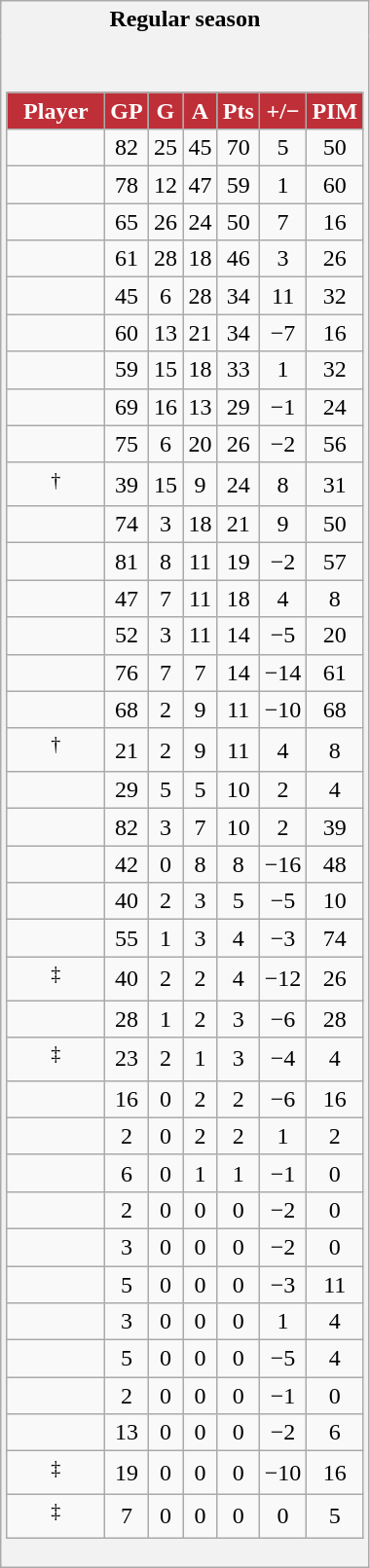<table class="wikitable">
<tr>
<th style="border: 0;">Regular season</th>
</tr>
<tr>
<td style="background: #f2f2f2; border: 0; text-align: center;"><br><table class="wikitable sortable" style="width:100%;">
<tr align=center>
<th style="background:#bf2f38; color:#fff; width:40%;">Player</th>
<th style="background:#bf2f38; color:#fff; width:10%;">GP</th>
<th style="background:#bf2f38; color:#fff; width:10%;">G</th>
<th style="background:#bf2f38; color:#fff; width:10%;">A</th>
<th style="background:#bf2f38; color:#fff; width:10%;">Pts</th>
<th style="background:#bf2f38; color:#fff; width:10%;">+/−</th>
<th style="background:#bf2f38; color:#fff; width:10%;">PIM</th>
</tr>
<tr align=center>
<td></td>
<td>82</td>
<td>25</td>
<td>45</td>
<td>70</td>
<td>5</td>
<td>50</td>
</tr>
<tr align=center>
<td></td>
<td>78</td>
<td>12</td>
<td>47</td>
<td>59</td>
<td>1</td>
<td>60</td>
</tr>
<tr align=center>
<td></td>
<td>65</td>
<td>26</td>
<td>24</td>
<td>50</td>
<td>7</td>
<td>16</td>
</tr>
<tr align=center>
<td></td>
<td>61</td>
<td>28</td>
<td>18</td>
<td>46</td>
<td>3</td>
<td>26</td>
</tr>
<tr align=center>
<td></td>
<td>45</td>
<td>6</td>
<td>28</td>
<td>34</td>
<td>11</td>
<td>32</td>
</tr>
<tr align=center>
<td></td>
<td>60</td>
<td>13</td>
<td>21</td>
<td>34</td>
<td>−7</td>
<td>16</td>
</tr>
<tr align=center>
<td></td>
<td>59</td>
<td>15</td>
<td>18</td>
<td>33</td>
<td>1</td>
<td>32</td>
</tr>
<tr align=center>
<td></td>
<td>69</td>
<td>16</td>
<td>13</td>
<td>29</td>
<td>−1</td>
<td>24</td>
</tr>
<tr align=center>
<td></td>
<td>75</td>
<td>6</td>
<td>20</td>
<td>26</td>
<td>−2</td>
<td>56</td>
</tr>
<tr align=center>
<td><sup>†</sup></td>
<td>39</td>
<td>15</td>
<td>9</td>
<td>24</td>
<td>8</td>
<td>31</td>
</tr>
<tr align=center>
<td></td>
<td>74</td>
<td>3</td>
<td>18</td>
<td>21</td>
<td>9</td>
<td>50</td>
</tr>
<tr align=center>
<td></td>
<td>81</td>
<td>8</td>
<td>11</td>
<td>19</td>
<td>−2</td>
<td>57</td>
</tr>
<tr align=center>
<td></td>
<td>47</td>
<td>7</td>
<td>11</td>
<td>18</td>
<td>4</td>
<td>8</td>
</tr>
<tr align=center>
<td></td>
<td>52</td>
<td>3</td>
<td>11</td>
<td>14</td>
<td>−5</td>
<td>20</td>
</tr>
<tr align=center>
<td></td>
<td>76</td>
<td>7</td>
<td>7</td>
<td>14</td>
<td>−14</td>
<td>61</td>
</tr>
<tr align=center>
<td></td>
<td>68</td>
<td>2</td>
<td>9</td>
<td>11</td>
<td>−10</td>
<td>68</td>
</tr>
<tr align=center>
<td><sup>†</sup></td>
<td>21</td>
<td>2</td>
<td>9</td>
<td>11</td>
<td>4</td>
<td>8</td>
</tr>
<tr align=center>
<td></td>
<td>29</td>
<td>5</td>
<td>5</td>
<td>10</td>
<td>2</td>
<td>4</td>
</tr>
<tr align=center>
<td></td>
<td>82</td>
<td>3</td>
<td>7</td>
<td>10</td>
<td>2</td>
<td>39</td>
</tr>
<tr align=center>
<td></td>
<td>42</td>
<td>0</td>
<td>8</td>
<td>8</td>
<td>−16</td>
<td>48</td>
</tr>
<tr align=center>
<td></td>
<td>40</td>
<td>2</td>
<td>3</td>
<td>5</td>
<td>−5</td>
<td>10</td>
</tr>
<tr align=center>
<td></td>
<td>55</td>
<td>1</td>
<td>3</td>
<td>4</td>
<td>−3</td>
<td>74</td>
</tr>
<tr align=center>
<td><sup>‡</sup></td>
<td>40</td>
<td>2</td>
<td>2</td>
<td>4</td>
<td>−12</td>
<td>26</td>
</tr>
<tr align=center>
<td></td>
<td>28</td>
<td>1</td>
<td>2</td>
<td>3</td>
<td>−6</td>
<td>28</td>
</tr>
<tr align=center>
<td><sup>‡</sup></td>
<td>23</td>
<td>2</td>
<td>1</td>
<td>3</td>
<td>−4</td>
<td>4</td>
</tr>
<tr align=center>
<td></td>
<td>16</td>
<td>0</td>
<td>2</td>
<td>2</td>
<td>−6</td>
<td>16</td>
</tr>
<tr align=center>
<td></td>
<td>2</td>
<td>0</td>
<td>2</td>
<td>2</td>
<td>1</td>
<td>2</td>
</tr>
<tr align=center>
<td></td>
<td>6</td>
<td>0</td>
<td>1</td>
<td>1</td>
<td>−1</td>
<td>0</td>
</tr>
<tr align=center>
<td></td>
<td>2</td>
<td>0</td>
<td>0</td>
<td>0</td>
<td>−2</td>
<td>0</td>
</tr>
<tr align=center>
<td></td>
<td>3</td>
<td>0</td>
<td>0</td>
<td>0</td>
<td>−2</td>
<td>0</td>
</tr>
<tr align=center>
<td></td>
<td>5</td>
<td>0</td>
<td>0</td>
<td>0</td>
<td>−3</td>
<td>11</td>
</tr>
<tr align=center>
<td></td>
<td>3</td>
<td>0</td>
<td>0</td>
<td>0</td>
<td>1</td>
<td>4</td>
</tr>
<tr align=center>
<td></td>
<td>5</td>
<td>0</td>
<td>0</td>
<td>0</td>
<td>−5</td>
<td>4</td>
</tr>
<tr align=center>
<td></td>
<td>2</td>
<td>0</td>
<td>0</td>
<td>0</td>
<td>−1</td>
<td>0</td>
</tr>
<tr align=center>
<td></td>
<td>13</td>
<td>0</td>
<td>0</td>
<td>0</td>
<td>−2</td>
<td>6</td>
</tr>
<tr align=center>
<td><sup>‡</sup></td>
<td>19</td>
<td>0</td>
<td>0</td>
<td>0</td>
<td>−10</td>
<td>16</td>
</tr>
<tr align=center>
<td><sup>‡</sup></td>
<td>7</td>
<td>0</td>
<td>0</td>
<td>0</td>
<td>0</td>
<td>5</td>
</tr>
</table>
</td>
</tr>
</table>
